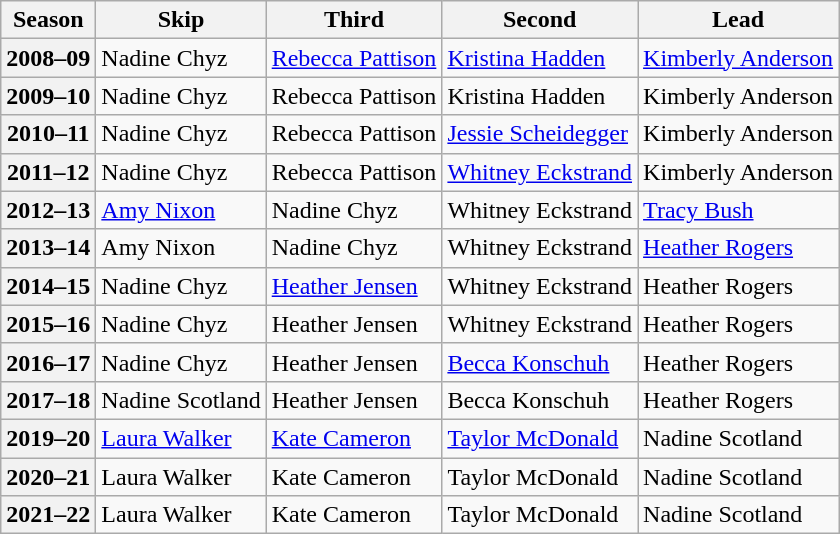<table class="wikitable">
<tr>
<th scope="col">Season</th>
<th scope="col">Skip</th>
<th scope="col">Third</th>
<th scope="col">Second</th>
<th scope="col">Lead</th>
</tr>
<tr>
<th scope="row">2008–09</th>
<td>Nadine Chyz</td>
<td><a href='#'>Rebecca Pattison</a></td>
<td><a href='#'>Kristina Hadden</a></td>
<td><a href='#'>Kimberly Anderson</a></td>
</tr>
<tr>
<th scope="row">2009–10</th>
<td>Nadine Chyz</td>
<td>Rebecca Pattison</td>
<td>Kristina Hadden</td>
<td>Kimberly Anderson</td>
</tr>
<tr>
<th scope="row">2010–11</th>
<td>Nadine Chyz</td>
<td>Rebecca Pattison</td>
<td><a href='#'>Jessie Scheidegger</a></td>
<td>Kimberly Anderson</td>
</tr>
<tr>
<th scope="row">2011–12</th>
<td>Nadine Chyz</td>
<td>Rebecca Pattison</td>
<td><a href='#'>Whitney Eckstrand</a></td>
<td>Kimberly Anderson</td>
</tr>
<tr>
<th scope="row">2012–13</th>
<td><a href='#'>Amy Nixon</a></td>
<td>Nadine Chyz</td>
<td>Whitney Eckstrand</td>
<td><a href='#'>Tracy Bush</a></td>
</tr>
<tr>
<th scope="row">2013–14</th>
<td>Amy Nixon</td>
<td>Nadine Chyz</td>
<td>Whitney Eckstrand</td>
<td><a href='#'>Heather Rogers</a></td>
</tr>
<tr>
<th scope="row">2014–15</th>
<td>Nadine Chyz</td>
<td><a href='#'>Heather Jensen</a></td>
<td>Whitney Eckstrand</td>
<td>Heather Rogers</td>
</tr>
<tr>
<th scope="row">2015–16</th>
<td>Nadine Chyz</td>
<td>Heather Jensen</td>
<td>Whitney Eckstrand</td>
<td>Heather Rogers</td>
</tr>
<tr>
<th scope="row">2016–17</th>
<td>Nadine Chyz</td>
<td>Heather Jensen</td>
<td><a href='#'>Becca Konschuh</a></td>
<td>Heather Rogers</td>
</tr>
<tr>
<th scope="row">2017–18</th>
<td>Nadine Scotland</td>
<td>Heather Jensen</td>
<td>Becca Konschuh</td>
<td>Heather Rogers</td>
</tr>
<tr>
<th scope="row">2019–20</th>
<td><a href='#'>Laura Walker</a></td>
<td><a href='#'>Kate Cameron</a></td>
<td><a href='#'>Taylor McDonald</a></td>
<td>Nadine Scotland</td>
</tr>
<tr>
<th scope="row">2020–21</th>
<td>Laura Walker</td>
<td>Kate Cameron</td>
<td>Taylor McDonald</td>
<td>Nadine Scotland</td>
</tr>
<tr>
<th scope="row">2021–22</th>
<td>Laura Walker</td>
<td>Kate Cameron</td>
<td>Taylor McDonald</td>
<td>Nadine Scotland</td>
</tr>
</table>
